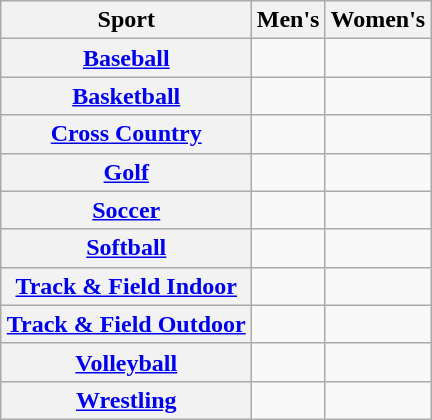<table class="wikitable plainrowheaders" style="margin:auto; text-align:center">
<tr>
<th scope="col">Sport</th>
<th scope="col">Men's</th>
<th scope="col">Women's</th>
</tr>
<tr>
<th scope="row"><a href='#'>Baseball</a></th>
<td></td>
<td></td>
</tr>
<tr>
<th scope="row"><a href='#'>Basketball</a></th>
<td></td>
<td></td>
</tr>
<tr>
<th scope="row"><a href='#'>Cross Country</a></th>
<td></td>
<td></td>
</tr>
<tr>
<th scope="row"><a href='#'>Golf</a></th>
<td></td>
<td></td>
</tr>
<tr>
<th scope="row"><a href='#'>Soccer</a></th>
<td></td>
<td></td>
</tr>
<tr>
<th scope="row"><a href='#'>Softball</a></th>
<td></td>
<td></td>
</tr>
<tr>
<th scope="row"><a href='#'>Track & Field Indoor</a></th>
<td></td>
<td></td>
</tr>
<tr>
<th scope="row"><a href='#'>Track & Field Outdoor</a></th>
<td></td>
<td></td>
</tr>
<tr>
<th scope="row"><a href='#'>Volleyball</a></th>
<td></td>
<td></td>
</tr>
<tr>
<th scope="row"><a href='#'>Wrestling</a></th>
<td></td>
<td></td>
</tr>
</table>
